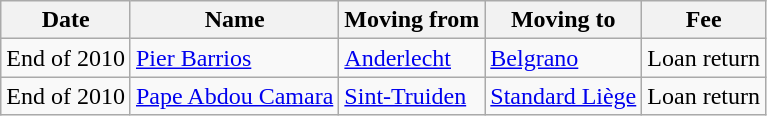<table class="wikitable sortable">
<tr>
<th>Date</th>
<th>Name</th>
<th>Moving from</th>
<th>Moving to</th>
<th>Fee</th>
</tr>
<tr>
<td>End of 2010</td>
<td> <a href='#'>Pier Barrios</a></td>
<td> <a href='#'>Anderlecht</a></td>
<td> <a href='#'>Belgrano</a></td>
<td>Loan return </td>
</tr>
<tr>
<td>End of 2010</td>
<td> <a href='#'>Pape Abdou Camara</a></td>
<td> <a href='#'>Sint-Truiden</a></td>
<td> <a href='#'>Standard Liège</a></td>
<td>Loan return </td>
</tr>
</table>
